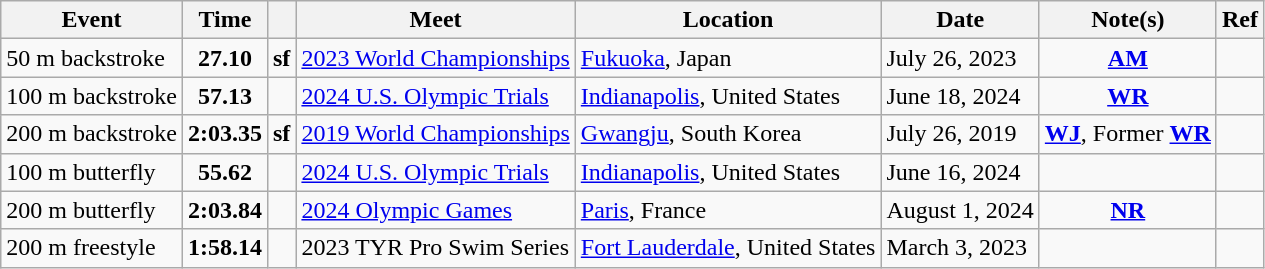<table class="wikitable">
<tr>
<th>Event</th>
<th>Time</th>
<th></th>
<th>Meet</th>
<th>Location</th>
<th>Date</th>
<th>Note(s)</th>
<th>Ref</th>
</tr>
<tr>
<td>50 m backstroke</td>
<td style="text-align:center;"><strong>27.10</strong></td>
<td><strong>sf</strong></td>
<td><a href='#'> 2023 World Championships</a></td>
<td><a href='#'>Fukuoka</a>, Japan</td>
<td>July 26, 2023</td>
<td style="text-align:center;"><strong><a href='#'>AM</a></strong></td>
<td></td>
</tr>
<tr>
<td>100 m backstroke</td>
<td style="text-align:center;"><strong>57.13</strong></td>
<td></td>
<td><a href='#'>2024 U.S. Olympic Trials</a></td>
<td><a href='#'>Indianapolis</a>, United States</td>
<td>June 18, 2024</td>
<td style="text-align:center;"><strong><a href='#'>WR</a></strong></td>
<td></td>
</tr>
<tr>
<td>200 m backstroke</td>
<td style="text-align:center;"><strong>2:03.35</strong></td>
<td><strong>sf</strong></td>
<td><a href='#'> 2019 World Championships</a></td>
<td><a href='#'>Gwangju</a>, South Korea</td>
<td>July 26, 2019</td>
<td style="text-align:center;"><strong><a href='#'>WJ</a></strong>, Former <strong><a href='#'>WR</a></strong></td>
<td></td>
</tr>
<tr>
<td>100 m butterfly</td>
<td style="text-align:center;"><strong>55.62</strong></td>
<td></td>
<td><a href='#'>2024 U.S. Olympic Trials</a></td>
<td><a href='#'>Indianapolis</a>, United States</td>
<td>June 16, 2024</td>
<td></td>
<td></td>
</tr>
<tr>
<td>200 m butterfly</td>
<td style="text-align:center;"><strong>2:03.84</strong></td>
<td></td>
<td><a href='#'>2024 Olympic Games</a></td>
<td><a href='#'>Paris</a>, France</td>
<td>August 1, 2024</td>
<td style="text-align:center;"><strong><a href='#'>NR</a></strong></td>
<td></td>
</tr>
<tr>
<td>200 m freestyle</td>
<td style="text-align:center;"><strong>1:58.14</strong></td>
<td></td>
<td>2023 TYR Pro Swim Series</td>
<td><a href='#'>Fort Lauderdale</a>, United States</td>
<td>March 3, 2023</td>
<td style="text-align:center;"></td>
<td></td>
</tr>
</table>
